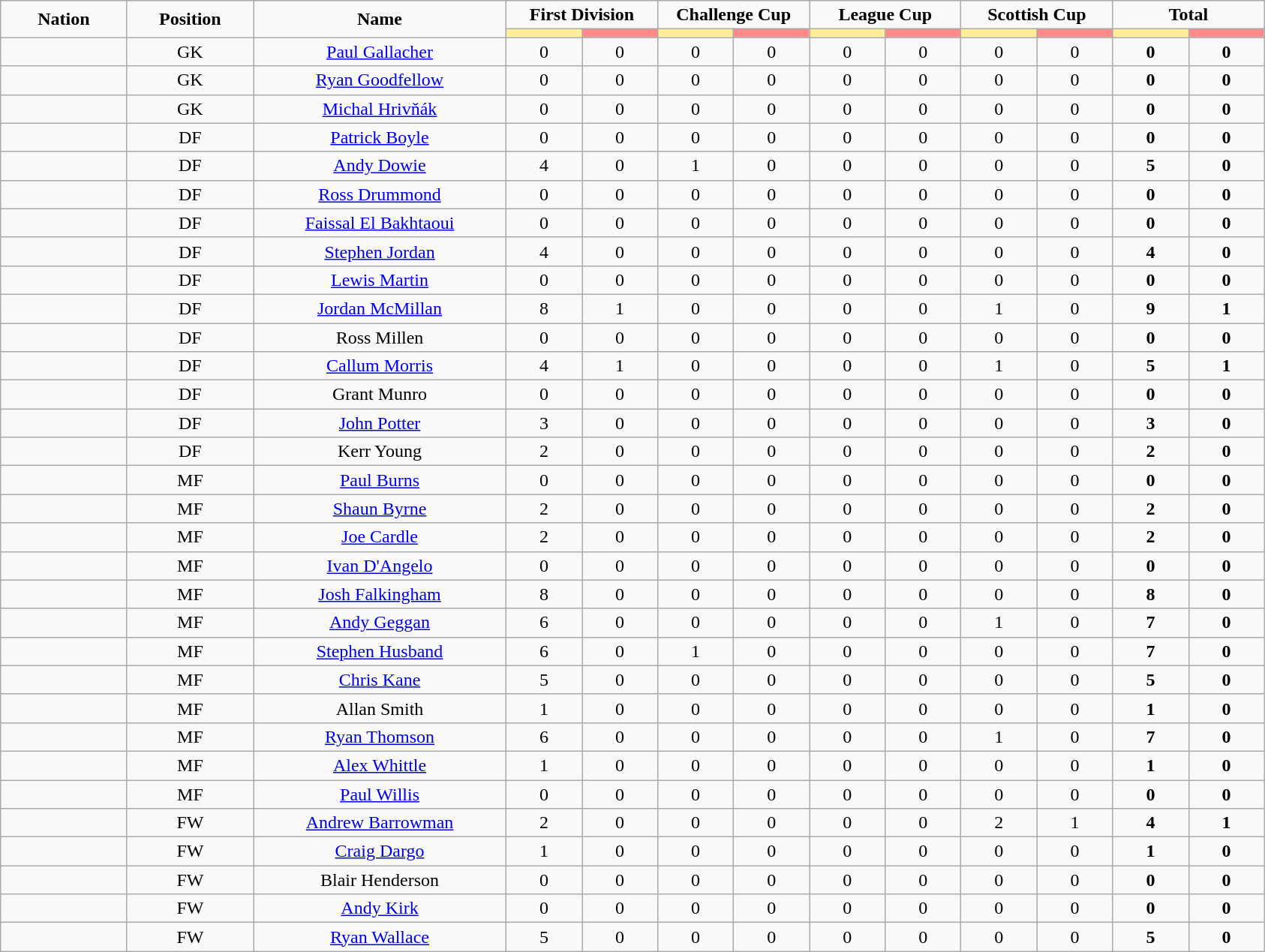<table class="wikitable" style="text-align:center;">
<tr style="text-align:center;">
<td rowspan="2"  style="width:10%; "><strong>Nation</strong></td>
<td rowspan="2"  style="width:10%; "><strong>Position</strong></td>
<td rowspan="2"  style="width:20%; "><strong>Name</strong></td>
<td colspan="2"><strong>First Division</strong></td>
<td colspan="2"><strong>Challenge Cup</strong></td>
<td colspan="2"><strong>League Cup</strong></td>
<td colspan="2"><strong>Scottish Cup</strong></td>
<td colspan="2"><strong>Total </strong></td>
</tr>
<tr>
<th style="width:60px; background:#fe9;"></th>
<th style="width:60px; background:#ff8888;"></th>
<th style="width:60px; background:#fe9;"></th>
<th style="width:60px; background:#ff8888;"></th>
<th style="width:60px; background:#fe9;"></th>
<th style="width:60px; background:#ff8888;"></th>
<th style="width:60px; background:#fe9;"></th>
<th style="width:60px; background:#ff8888;"></th>
<th style="width:60px; background:#fe9;"></th>
<th style="width:60px; background:#ff8888;"></th>
</tr>
<tr>
<td></td>
<td>GK</td>
<td><a href='#'>Paul Gallacher</a></td>
<td>0</td>
<td>0</td>
<td>0</td>
<td>0</td>
<td>0</td>
<td>0</td>
<td>0</td>
<td>0</td>
<td><strong>0</strong></td>
<td><strong>0</strong></td>
</tr>
<tr>
<td></td>
<td>GK</td>
<td><a href='#'>Ryan Goodfellow</a></td>
<td>0</td>
<td>0</td>
<td>0</td>
<td>0</td>
<td>0</td>
<td>0</td>
<td>0</td>
<td>0</td>
<td><strong>0</strong></td>
<td><strong>0</strong></td>
</tr>
<tr>
<td></td>
<td>GK</td>
<td><a href='#'>Michal Hrivňák</a></td>
<td>0</td>
<td>0</td>
<td>0</td>
<td>0</td>
<td>0</td>
<td>0</td>
<td>0</td>
<td>0</td>
<td><strong>0</strong></td>
<td><strong>0</strong></td>
</tr>
<tr>
<td></td>
<td>DF</td>
<td><a href='#'>Patrick Boyle</a></td>
<td>0</td>
<td>0</td>
<td>0</td>
<td>0</td>
<td>0</td>
<td>0</td>
<td>0</td>
<td>0</td>
<td><strong>0</strong></td>
<td><strong>0</strong></td>
</tr>
<tr>
<td></td>
<td>DF</td>
<td><a href='#'>Andy Dowie</a></td>
<td>4</td>
<td>0</td>
<td>1</td>
<td>0</td>
<td>0</td>
<td>0</td>
<td>0</td>
<td>0</td>
<td><strong>5</strong></td>
<td><strong>0</strong></td>
</tr>
<tr>
<td></td>
<td>DF</td>
<td><a href='#'>Ross Drummond</a></td>
<td>0</td>
<td>0</td>
<td>0</td>
<td>0</td>
<td>0</td>
<td>0</td>
<td>0</td>
<td>0</td>
<td><strong>0</strong></td>
<td><strong>0</strong></td>
</tr>
<tr>
<td></td>
<td>DF</td>
<td><a href='#'>Faissal El Bakhtaoui</a></td>
<td>0</td>
<td>0</td>
<td>0</td>
<td>0</td>
<td>0</td>
<td>0</td>
<td>0</td>
<td>0</td>
<td><strong>0</strong></td>
<td><strong>0</strong></td>
</tr>
<tr>
<td></td>
<td>DF</td>
<td><a href='#'>Stephen Jordan</a></td>
<td>4</td>
<td>0</td>
<td>0</td>
<td>0</td>
<td>0</td>
<td>0</td>
<td>0</td>
<td>0</td>
<td><strong>4</strong></td>
<td><strong>0</strong></td>
</tr>
<tr>
<td></td>
<td>DF</td>
<td><a href='#'>Lewis Martin</a></td>
<td>0</td>
<td>0</td>
<td>0</td>
<td>0</td>
<td>0</td>
<td>0</td>
<td>0</td>
<td>0</td>
<td><strong>0</strong></td>
<td><strong>0</strong></td>
</tr>
<tr>
<td></td>
<td>DF</td>
<td><a href='#'>Jordan McMillan</a></td>
<td>8</td>
<td>1</td>
<td>0</td>
<td>0</td>
<td>0</td>
<td>0</td>
<td>1</td>
<td>0</td>
<td><strong>9</strong></td>
<td><strong>1</strong></td>
</tr>
<tr>
<td></td>
<td>DF</td>
<td>Ross Millen</td>
<td>0</td>
<td>0</td>
<td>0</td>
<td>0</td>
<td>0</td>
<td>0</td>
<td>0</td>
<td>0</td>
<td><strong>0</strong></td>
<td><strong>0</strong></td>
</tr>
<tr>
<td></td>
<td>DF</td>
<td><a href='#'>Callum Morris</a></td>
<td>4</td>
<td>1</td>
<td>0</td>
<td>0</td>
<td>0</td>
<td>0</td>
<td>1</td>
<td>0</td>
<td><strong>5</strong></td>
<td><strong>1</strong></td>
</tr>
<tr>
<td></td>
<td>DF</td>
<td>Grant Munro</td>
<td>0</td>
<td>0</td>
<td>0</td>
<td>0</td>
<td>0</td>
<td>0</td>
<td>0</td>
<td>0</td>
<td><strong>0</strong></td>
<td><strong>0</strong></td>
</tr>
<tr>
<td></td>
<td>DF</td>
<td><a href='#'>John Potter</a></td>
<td>3</td>
<td>0</td>
<td>0</td>
<td>0</td>
<td>0</td>
<td>0</td>
<td>0</td>
<td>0</td>
<td><strong>3</strong></td>
<td><strong>0</strong></td>
</tr>
<tr>
<td></td>
<td>DF</td>
<td>Kerr Young</td>
<td>2</td>
<td>0</td>
<td>0</td>
<td>0</td>
<td>0</td>
<td>0</td>
<td>0</td>
<td>0</td>
<td><strong>2</strong></td>
<td><strong>0</strong></td>
</tr>
<tr>
<td></td>
<td>MF</td>
<td><a href='#'>Paul Burns</a></td>
<td>0</td>
<td>0</td>
<td>0</td>
<td>0</td>
<td>0</td>
<td>0</td>
<td>0</td>
<td>0</td>
<td><strong>0</strong></td>
<td><strong>0</strong></td>
</tr>
<tr>
<td></td>
<td>MF</td>
<td><a href='#'>Shaun Byrne</a></td>
<td>2</td>
<td>0</td>
<td>0</td>
<td>0</td>
<td>0</td>
<td>0</td>
<td>0</td>
<td>0</td>
<td><strong>2</strong></td>
<td><strong>0</strong></td>
</tr>
<tr>
<td></td>
<td>MF</td>
<td><a href='#'>Joe Cardle</a></td>
<td>2</td>
<td>0</td>
<td>0</td>
<td>0</td>
<td>0</td>
<td>0</td>
<td>0</td>
<td>0</td>
<td><strong>2</strong></td>
<td><strong>0</strong></td>
</tr>
<tr>
<td></td>
<td>MF</td>
<td><a href='#'>Ivan D'Angelo</a></td>
<td>0</td>
<td>0</td>
<td>0</td>
<td>0</td>
<td>0</td>
<td>0</td>
<td>0</td>
<td>0</td>
<td><strong>0</strong></td>
<td><strong>0</strong></td>
</tr>
<tr>
<td></td>
<td>MF</td>
<td><a href='#'>Josh Falkingham</a></td>
<td>8</td>
<td>0</td>
<td>0</td>
<td>0</td>
<td>0</td>
<td>0</td>
<td>0</td>
<td>0</td>
<td><strong>8</strong></td>
<td><strong>0</strong></td>
</tr>
<tr>
<td></td>
<td>MF</td>
<td><a href='#'>Andy Geggan</a></td>
<td>6</td>
<td>0</td>
<td>0</td>
<td>0</td>
<td>0</td>
<td>0</td>
<td>1</td>
<td>0</td>
<td><strong>7</strong></td>
<td><strong>0</strong></td>
</tr>
<tr>
<td></td>
<td>MF</td>
<td><a href='#'>Stephen Husband</a></td>
<td>6</td>
<td>0</td>
<td>1</td>
<td>0</td>
<td>0</td>
<td>0</td>
<td>0</td>
<td>0</td>
<td><strong>7</strong></td>
<td><strong>0</strong></td>
</tr>
<tr>
<td></td>
<td>MF</td>
<td><a href='#'>Chris Kane</a></td>
<td>5</td>
<td>0</td>
<td>0</td>
<td>0</td>
<td>0</td>
<td>0</td>
<td>0</td>
<td>0</td>
<td><strong>5</strong></td>
<td><strong>0</strong></td>
</tr>
<tr>
<td></td>
<td>MF</td>
<td>Allan Smith</td>
<td>1</td>
<td>0</td>
<td>0</td>
<td>0</td>
<td>0</td>
<td>0</td>
<td>0</td>
<td>0</td>
<td><strong>1</strong></td>
<td><strong>0</strong></td>
</tr>
<tr>
<td></td>
<td>MF</td>
<td><a href='#'>Ryan Thomson</a></td>
<td>6</td>
<td>0</td>
<td>0</td>
<td>0</td>
<td>0</td>
<td>0</td>
<td>1</td>
<td>0</td>
<td><strong>7</strong></td>
<td><strong>0</strong></td>
</tr>
<tr>
<td></td>
<td>MF</td>
<td><a href='#'>Alex Whittle</a></td>
<td>1</td>
<td>0</td>
<td>0</td>
<td>0</td>
<td>0</td>
<td>0</td>
<td>0</td>
<td>0</td>
<td><strong>1</strong></td>
<td><strong>0</strong></td>
</tr>
<tr>
<td></td>
<td>MF</td>
<td><a href='#'>Paul Willis</a></td>
<td>0</td>
<td>0</td>
<td>0</td>
<td>0</td>
<td>0</td>
<td>0</td>
<td>0</td>
<td>0</td>
<td><strong>0</strong></td>
<td><strong>0</strong></td>
</tr>
<tr>
<td></td>
<td>FW</td>
<td><a href='#'>Andrew Barrowman</a></td>
<td>2</td>
<td>0</td>
<td>0</td>
<td>0</td>
<td>0</td>
<td>0</td>
<td>2</td>
<td>1</td>
<td><strong>4</strong></td>
<td><strong>1</strong></td>
</tr>
<tr>
<td></td>
<td>FW</td>
<td><a href='#'>Craig Dargo</a></td>
<td>1</td>
<td>0</td>
<td>0</td>
<td>0</td>
<td>0</td>
<td>0</td>
<td>0</td>
<td>0</td>
<td><strong>1</strong></td>
<td><strong>0</strong></td>
</tr>
<tr>
<td></td>
<td>FW</td>
<td>Blair Henderson</td>
<td>0</td>
<td>0</td>
<td>0</td>
<td>0</td>
<td>0</td>
<td>0</td>
<td>0</td>
<td>0</td>
<td><strong>0</strong></td>
<td><strong>0</strong></td>
</tr>
<tr>
<td></td>
<td>FW</td>
<td><a href='#'>Andy Kirk</a></td>
<td>0</td>
<td>0</td>
<td>0</td>
<td>0</td>
<td>0</td>
<td>0</td>
<td>0</td>
<td>0</td>
<td><strong>0</strong></td>
<td><strong>0</strong></td>
</tr>
<tr>
<td></td>
<td>FW</td>
<td><a href='#'>Ryan Wallace</a></td>
<td>5</td>
<td>0</td>
<td>0</td>
<td>0</td>
<td>0</td>
<td>0</td>
<td>0</td>
<td>0</td>
<td><strong>5</strong></td>
<td><strong>0</strong></td>
</tr>
</table>
